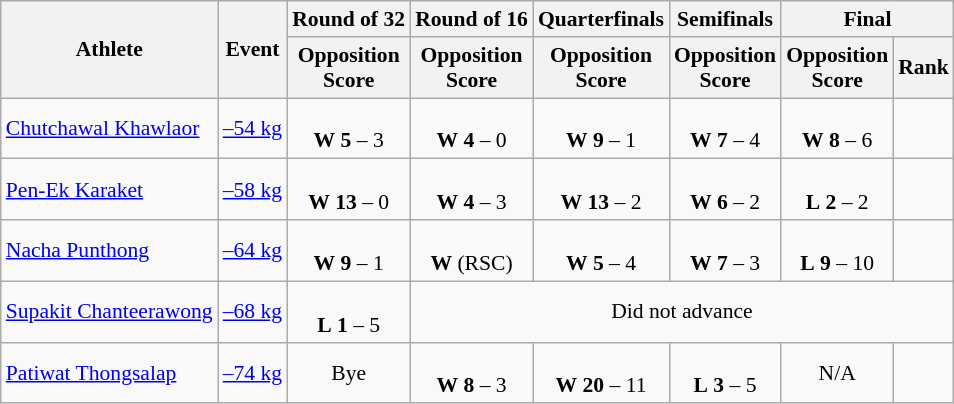<table class=wikitable style="font-size:90%; text-align:center">
<tr>
<th rowspan="2">Athlete</th>
<th rowspan="2">Event</th>
<th>Round of 32</th>
<th>Round of 16</th>
<th>Quarterfinals</th>
<th>Semifinals</th>
<th colspan="2">Final</th>
</tr>
<tr>
<th>Opposition<br>Score</th>
<th>Opposition<br>Score</th>
<th>Opposition<br>Score</th>
<th>Opposition<br>Score</th>
<th>Opposition<br>Score</th>
<th>Rank</th>
</tr>
<tr>
<td align=left><a href='#'>Chutchawal Khawlaor</a></td>
<td><a href='#'>–54 kg</a></td>
<td><br><strong>W</strong> <strong>5</strong> – 3</td>
<td><br><strong>W</strong> <strong>4</strong> – 0</td>
<td><br><strong>W</strong> <strong>9</strong> – 1</td>
<td><br><strong>W</strong> <strong>7</strong> – 4</td>
<td><br><strong>W</strong> <strong>8</strong> – 6</td>
<td></td>
</tr>
<tr>
<td align=left><a href='#'>Pen-Ek Karaket</a></td>
<td><a href='#'>–58 kg</a></td>
<td><br><strong>W</strong> <strong>13</strong> – 0</td>
<td><br><strong>W</strong> <strong>4</strong> – 3</td>
<td><br><strong>W</strong> <strong>13</strong> – 2</td>
<td><br><strong>W</strong> <strong>6</strong> – 2</td>
<td><br><strong>L</strong> <strong>2</strong> – 2</td>
<td></td>
</tr>
<tr>
<td align=left><a href='#'>Nacha Punthong</a></td>
<td><a href='#'>–64 kg</a></td>
<td><br><strong>W</strong> <strong>9</strong> – 1</td>
<td><br><strong>W</strong> (RSC)</td>
<td><br><strong>W</strong> <strong>5</strong> – 4</td>
<td><br><strong>W</strong> <strong>7</strong> – 3</td>
<td><br><strong>L</strong> <strong>9</strong> – 10</td>
<td></td>
</tr>
<tr>
<td align=left><a href='#'>Supakit Chanteerawong</a></td>
<td><a href='#'>–68 kg</a></td>
<td><br><strong>L</strong> <strong>1</strong> – 5</td>
<td colspan="5">Did not advance</td>
</tr>
<tr>
<td align=left><a href='#'>Patiwat Thongsalap</a></td>
<td><a href='#'>–74 kg</a></td>
<td>Bye</td>
<td><br><strong>W</strong> <strong>8</strong> – 3</td>
<td><br><strong>W</strong> <strong>20</strong> – 11</td>
<td><br><strong>L</strong> <strong>3</strong> – 5</td>
<td>N/A</td>
<td></td>
</tr>
</table>
